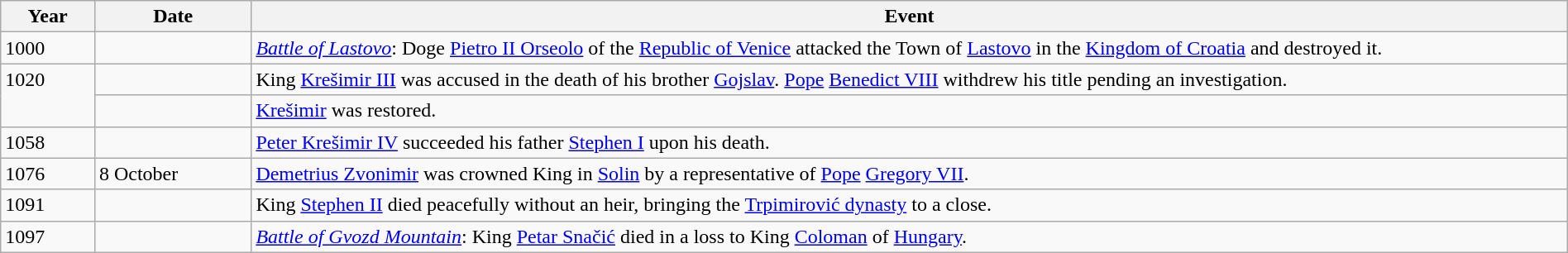<table class="wikitable" width="100%">
<tr>
<th style="width:6%">Year</th>
<th style="width:10%">Date</th>
<th>Event</th>
</tr>
<tr>
<td>1000</td>
<td></td>
<td><em><a href='#'>Battle of Lastovo</a></em>: Doge <a href='#'>Pietro II Orseolo</a> of the <a href='#'>Republic of Venice</a> attacked the Town of <a href='#'>Lastovo</a> in the <a href='#'>Kingdom of Croatia</a> and destroyed it.</td>
</tr>
<tr>
<td rowspan="2" valign="top">1020</td>
<td></td>
<td>King <a href='#'>Krešimir III</a> was accused in the death of his brother <a href='#'>Gojslav</a>.  <a href='#'>Pope</a> <a href='#'>Benedict VIII</a> withdrew his title pending an investigation.</td>
</tr>
<tr>
<td></td>
<td><a href='#'>Krešimir</a> was restored.</td>
</tr>
<tr>
<td>1058</td>
<td></td>
<td><a href='#'>Peter Krešimir IV</a> succeeded his father <a href='#'>Stephen I</a> upon his death.</td>
</tr>
<tr>
<td>1076</td>
<td>8 October</td>
<td><a href='#'>Demetrius Zvonimir</a> was crowned King in <a href='#'>Solin</a> by a representative of <a href='#'>Pope</a> <a href='#'>Gregory VII</a>.</td>
</tr>
<tr>
<td>1091</td>
<td></td>
<td>King <a href='#'>Stephen II</a> died peacefully without an heir, bringing the <a href='#'>Trpimirović dynasty</a> to a close.</td>
</tr>
<tr>
<td>1097</td>
<td></td>
<td><em><a href='#'>Battle of Gvozd Mountain</a></em>: King <a href='#'>Petar Snačić</a> died in a loss to King <a href='#'>Coloman</a> of <a href='#'>Hungary</a>.</td>
</tr>
</table>
